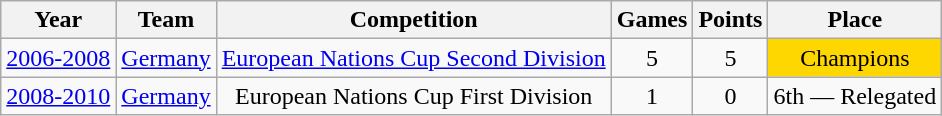<table class="wikitable">
<tr>
<th>Year</th>
<th>Team</th>
<th>Competition</th>
<th>Games</th>
<th>Points</th>
<th>Place</th>
</tr>
<tr align="center">
<td><a href='#'>2006-2008</a></td>
<td><a href='#'>Germany</a></td>
<td><a href='#'>European Nations Cup Second Division</a></td>
<td>5</td>
<td>5</td>
<td bgcolor="#FFD700">Champions</td>
</tr>
<tr align="center">
<td><a href='#'>2008-2010</a></td>
<td><a href='#'>Germany</a></td>
<td>European Nations Cup First Division</td>
<td>1</td>
<td>0</td>
<td>6th — Relegated</td>
</tr>
</table>
